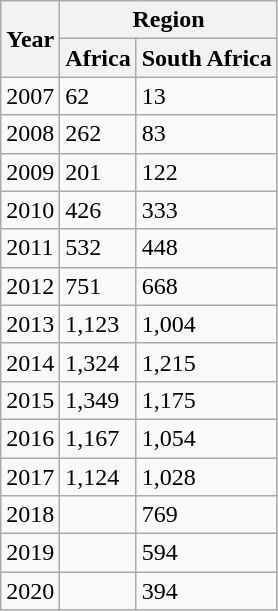<table class="wikitable">
<tr>
<th rowspan="2">Year</th>
<th colspan="2">Region</th>
</tr>
<tr>
<th>Africa</th>
<th>South Africa</th>
</tr>
<tr>
<td>2007</td>
<td>62</td>
<td>13</td>
</tr>
<tr>
<td>2008</td>
<td>262</td>
<td>83</td>
</tr>
<tr>
<td>2009</td>
<td>201</td>
<td>122</td>
</tr>
<tr>
<td>2010</td>
<td>426</td>
<td>333</td>
</tr>
<tr>
<td>2011</td>
<td>532</td>
<td>448</td>
</tr>
<tr>
<td>2012</td>
<td>751</td>
<td>668</td>
</tr>
<tr>
<td>2013</td>
<td>1,123</td>
<td>1,004</td>
</tr>
<tr>
<td>2014</td>
<td>1,324</td>
<td>1,215</td>
</tr>
<tr>
<td>2015</td>
<td>1,349</td>
<td>1,175</td>
</tr>
<tr>
<td>2016</td>
<td>1,167</td>
<td>1,054</td>
</tr>
<tr>
<td>2017</td>
<td>1,124</td>
<td>1,028</td>
</tr>
<tr>
<td>2018</td>
<td></td>
<td>769</td>
</tr>
<tr>
<td>2019</td>
<td></td>
<td>594</td>
</tr>
<tr>
<td>2020</td>
<td></td>
<td>394</td>
</tr>
</table>
